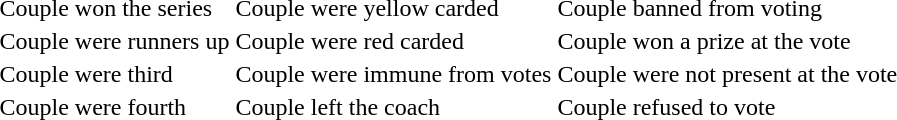<table>
<tr>
<td> Couple won the series</td>
<td> Couple were yellow carded</td>
<td> Couple banned from voting</td>
</tr>
<tr>
<td> Couple were runners up</td>
<td> Couple were red carded</td>
<td> Couple won a prize at the vote</td>
</tr>
<tr>
<td> Couple were third</td>
<td> Couple were immune from votes</td>
<td> Couple were not present at the vote</td>
</tr>
<tr>
<td> Couple were fourth</td>
<td> Couple left the coach</td>
<td> Couple refused to vote</td>
</tr>
</table>
